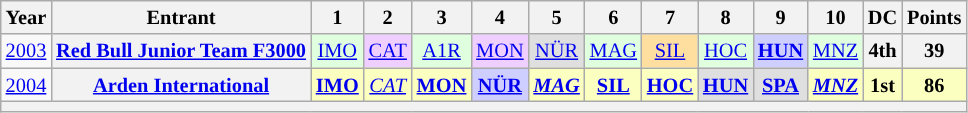<table class="wikitable" style="text-align:center; font-size:85%">
<tr>
<th>Year</th>
<th>Entrant</th>
<th>1</th>
<th>2</th>
<th>3</th>
<th>4</th>
<th>5</th>
<th>6</th>
<th>7</th>
<th>8</th>
<th>9</th>
<th>10</th>
<th>DC</th>
<th>Points</th>
</tr>
<tr>
<td><a href='#'>2003</a></td>
<th nowrap><a href='#'>Red Bull Junior Team F3000</a></th>
<td style="background:#DFFFDF;"><a href='#'>IMO</a><br></td>
<td style="background:#EFCFFF;"><a href='#'>CAT</a><br></td>
<td style="background:#DFFFDF;"><a href='#'>A1R</a><br></td>
<td style="background:#EFCFFF;"><a href='#'>MON</a><br></td>
<td style="background:#DFDFDF;"><a href='#'>NÜR</a><br></td>
<td style="background:#DFFFDF;"><a href='#'>MAG</a><br></td>
<td style="background:#FFDF9F;"><a href='#'>SIL</a><br></td>
<td style="background:#DFFFDF;"><a href='#'>HOC</a><br></td>
<td style="background:#CFCFFF;"><strong><a href='#'>HUN</a></strong><br></td>
<td style="background:#DFFFDF;"><a href='#'>MNZ</a><br></td>
<th>4th</th>
<th>39</th>
</tr>
<tr>
<td><a href='#'>2004</a></td>
<th nowrap><a href='#'>Arden International</a></th>
<td style="background:#FBFFBF;"><strong><a href='#'>IMO</a></strong><br></td>
<td style="background:#FBFFBF;"><em><a href='#'>CAT</a></em><br></td>
<td style="background:#FBFFBF;"><strong><a href='#'>MON</a></strong><br></td>
<td style="background:#CFCFFF;"><strong><a href='#'>NÜR</a></strong><br></td>
<td style="background:#FBFFBF;"><strong><em><a href='#'>MAG</a></em></strong><br></td>
<td style="background:#FBFFBF;"><strong><a href='#'>SIL</a></strong><br></td>
<td style="background:#FBFFBF;"><strong><a href='#'>HOC</a></strong><br></td>
<td style="background:#DFDFDF;"><strong><a href='#'>HUN</a></strong><br></td>
<td style="background:#DFDFDF;"><strong><a href='#'>SPA</a></strong><br></td>
<td style="background:#FBFFBF;"><strong><em><a href='#'>MNZ</a></em></strong><br></td>
<td style="background:#FBFFBF;"><strong>1st</strong></td>
<td style="background:#FBFFBF;"><strong>86</strong></td>
</tr>
<tr>
<th colspan="14"></th>
</tr>
</table>
